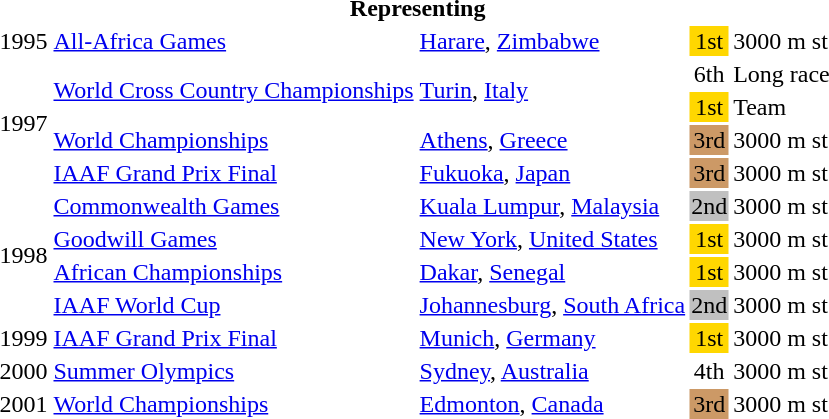<table>
<tr>
<th colspan="6">Representing </th>
</tr>
<tr>
<td>1995</td>
<td><a href='#'>All-Africa Games</a></td>
<td><a href='#'>Harare</a>, <a href='#'>Zimbabwe</a></td>
<td bgcolor="gold" align="center">1st</td>
<td>3000 m st</td>
<td></td>
</tr>
<tr>
<td rowspan=4>1997</td>
<td rowspan=2><a href='#'>World Cross Country Championships</a></td>
<td rowspan=2><a href='#'>Turin</a>, <a href='#'>Italy</a></td>
<td align="center">6th</td>
<td>Long race</td>
<td></td>
</tr>
<tr>
<td bgcolor="gold" align="center">1st</td>
<td>Team</td>
<td></td>
</tr>
<tr>
<td><a href='#'>World Championships</a></td>
<td><a href='#'>Athens</a>, <a href='#'>Greece</a></td>
<td bgcolor="cc9966" align="center">3rd</td>
<td>3000 m st</td>
<td></td>
</tr>
<tr>
<td><a href='#'>IAAF Grand Prix Final</a></td>
<td><a href='#'>Fukuoka</a>, <a href='#'>Japan</a></td>
<td bgcolor="cc9966" align="center">3rd</td>
<td>3000 m st</td>
<td></td>
</tr>
<tr>
<td rowspan=4>1998</td>
<td><a href='#'>Commonwealth Games</a></td>
<td><a href='#'>Kuala Lumpur</a>, <a href='#'>Malaysia</a></td>
<td bgcolor="silver" align="center">2nd</td>
<td>3000 m st</td>
<td></td>
</tr>
<tr>
<td><a href='#'>Goodwill Games</a></td>
<td><a href='#'>New York</a>, <a href='#'>United States</a></td>
<td bgcolor="gold" align="center">1st</td>
<td>3000 m st</td>
<td></td>
</tr>
<tr>
<td><a href='#'>African Championships</a></td>
<td><a href='#'>Dakar</a>, <a href='#'>Senegal</a></td>
<td bgcolor="gold" align="center">1st</td>
<td>3000 m st</td>
<td></td>
</tr>
<tr>
<td><a href='#'>IAAF World Cup</a></td>
<td><a href='#'>Johannesburg</a>, <a href='#'>South Africa</a></td>
<td bgcolor="silver" align="center">2nd</td>
<td>3000 m st</td>
<td></td>
</tr>
<tr>
<td>1999</td>
<td><a href='#'>IAAF Grand Prix Final</a></td>
<td><a href='#'>Munich</a>, <a href='#'>Germany</a></td>
<td bgcolor="gold" align="center">1st</td>
<td>3000 m st</td>
<td></td>
</tr>
<tr>
<td>2000</td>
<td><a href='#'>Summer Olympics</a></td>
<td><a href='#'>Sydney</a>, <a href='#'>Australia</a></td>
<td align="center">4th</td>
<td>3000 m st</td>
<td></td>
</tr>
<tr>
<td>2001</td>
<td><a href='#'>World Championships</a></td>
<td><a href='#'>Edmonton</a>, <a href='#'>Canada</a></td>
<td bgcolor="cc9966" align="center">3rd</td>
<td>3000 m st</td>
<td></td>
</tr>
</table>
